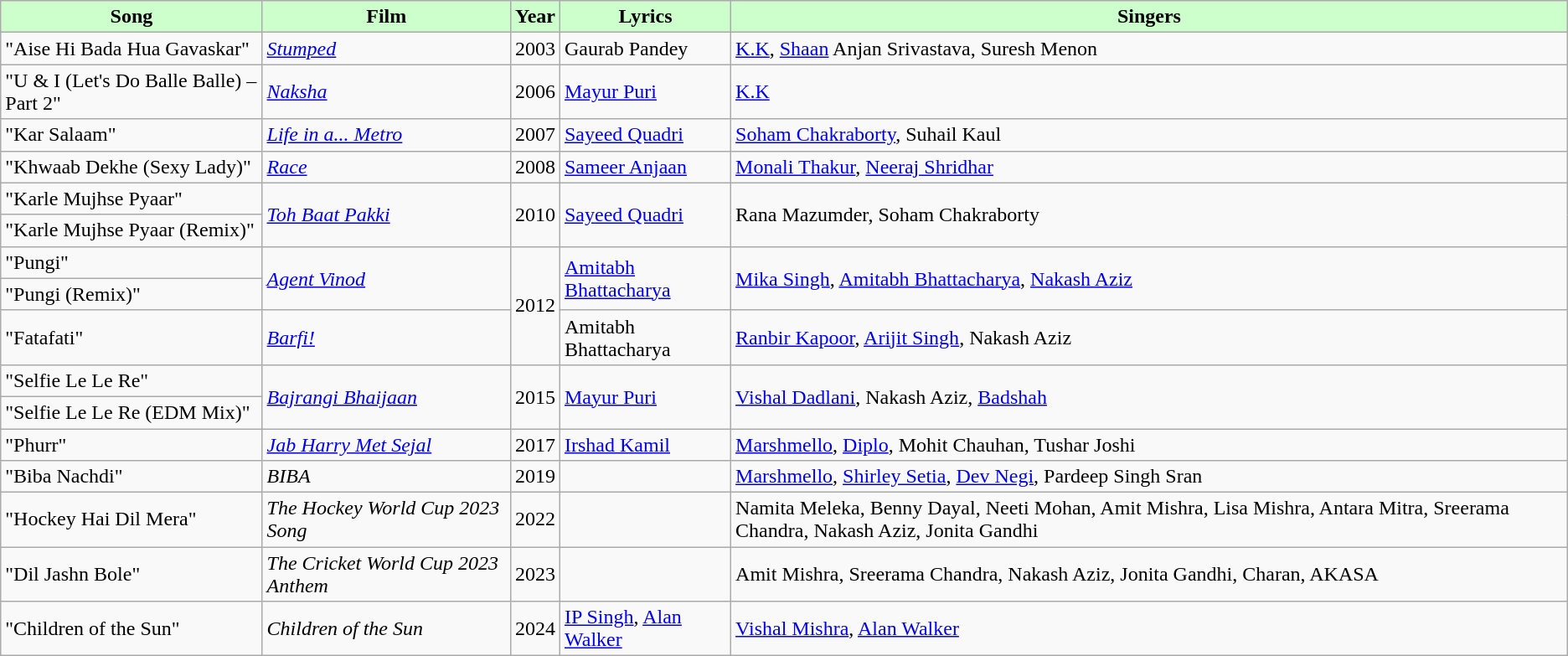<table class="wikitable sortable">
<tr>
<th style="background:#cfc; text-align:center;"><strong>Song</strong></th>
<th style="background:#cfc; text-align:center;"><strong>Film</strong></th>
<th style="background:#cfc; text-align:center;"><strong>Year</strong></th>
<th style="background:#cfc; text-align:center;"><strong>Lyrics</strong></th>
<th style="background:#cfc; text-align:center;"><strong>Singers</strong></th>
</tr>
<tr>
<td>"Aise Hi Bada Hua Gavaskar"</td>
<td><em><a href='#'>Stumped</a></em></td>
<td>2003</td>
<td>Gaurab Pandey</td>
<td><a href='#'>K.K</a>, <a href='#'>Shaan</a> Anjan Srivastava, Suresh Menon</td>
</tr>
<tr>
<td>"U & I (Let's Do Balle Balle) – Part 2"</td>
<td><em><a href='#'>Naksha</a></em></td>
<td>2006</td>
<td><a href='#'>Mayur Puri</a></td>
<td><a href='#'>K.K</a></td>
</tr>
<tr>
<td>"Kar Salaam"</td>
<td><em><a href='#'>Life in a... Metro</a></em></td>
<td>2007</td>
<td><a href='#'>Sayeed Quadri</a></td>
<td><a href='#'>Soham Chakraborty</a>, Suhail Kaul</td>
</tr>
<tr>
<td>"Khwaab Dekhe (Sexy Lady)"</td>
<td><em><a href='#'>Race</a></em></td>
<td>2008</td>
<td><a href='#'>Sameer Anjaan</a></td>
<td><a href='#'>Monali Thakur</a>, <a href='#'>Neeraj Shridhar</a></td>
</tr>
<tr>
<td>"Karle Mujhse Pyaar"</td>
<td rowspan="2"><em><a href='#'>Toh Baat Pakki</a></em></td>
<td rowspan="2">2010</td>
<td rowspan="2"><a href='#'>Sayeed Quadri</a></td>
<td rowspan="2">Rana Mazumder, Soham Chakraborty</td>
</tr>
<tr>
<td>"Karle Mujhse Pyaar (Remix)"</td>
</tr>
<tr>
<td>"Pungi"</td>
<td rowspan="2"><em><a href='#'>Agent Vinod</a></em></td>
<td rowspan="3">2012</td>
<td rowspan="2"><a href='#'>Amitabh Bhattacharya</a></td>
<td rowspan="2"><a href='#'>Mika Singh</a>, <a href='#'>Amitabh Bhattacharya</a>, <a href='#'>Nakash Aziz</a></td>
</tr>
<tr>
<td>"Pungi (Remix)"</td>
</tr>
<tr>
<td>"Fatafati"</td>
<td><em><a href='#'>Barfi!</a></em></td>
<td>Amitabh Bhattacharya</td>
<td><a href='#'>Ranbir Kapoor</a>, <a href='#'>Arijit Singh</a>, Nakash Aziz</td>
</tr>
<tr>
<td>"Selfie Le Le Re"</td>
<td rowspan="2"><em><a href='#'>Bajrangi Bhaijaan</a></em></td>
<td rowspan="2">2015</td>
<td rowspan="2"><a href='#'>Mayur Puri</a></td>
<td rowspan="2"><a href='#'>Vishal Dadlani</a>, Nakash Aziz, <a href='#'>Badshah</a></td>
</tr>
<tr>
<td>"Selfie Le Le Re (EDM Mix)"</td>
</tr>
<tr>
<td>"Phurr"</td>
<td><em><a href='#'>Jab Harry Met Sejal</a></em></td>
<td>2017</td>
<td><a href='#'>Irshad Kamil</a></td>
<td><a href='#'>Marshmello</a>, <a href='#'>Diplo</a>, Mohit Chauhan, Tushar Joshi</td>
</tr>
<tr>
<td>"Biba Nachdi"</td>
<td><em>BIBA</em></td>
<td>2019</td>
<td></td>
<td><a href='#'>Marshmello</a>, <a href='#'>Shirley Setia</a>, <a href='#'>Dev Negi</a>, Pardeep Singh Sran</td>
</tr>
<tr>
<td>"Hockey Hai Dil Mera"</td>
<td><em>The Hockey World Cup 2023 Song</em></td>
<td>2022</td>
<td></td>
<td>Namita Meleka, Benny Dayal, Neeti Mohan, Amit Mishra, Lisa Mishra, Antara Mitra, Sreerama Chandra, Nakash Aziz, Jonita Gandhi</td>
</tr>
<tr>
<td>"Dil Jashn Bole"</td>
<td><em>The Cricket World Cup 2023 Anthem</em></td>
<td>2023</td>
<td></td>
<td>Amit Mishra, Sreerama Chandra, Nakash Aziz, Jonita Gandhi, Charan, AKASA</td>
</tr>
<tr>
<td>"Children of the Sun"</td>
<td><em>Children of the Sun</em></td>
<td>2024</td>
<td><a href='#'>IP Singh</a>, <a href='#'>Alan Walker</a></td>
<td><a href='#'>Vishal Mishra</a>, <a href='#'>Alan Walker</a></td>
</tr>
</table>
